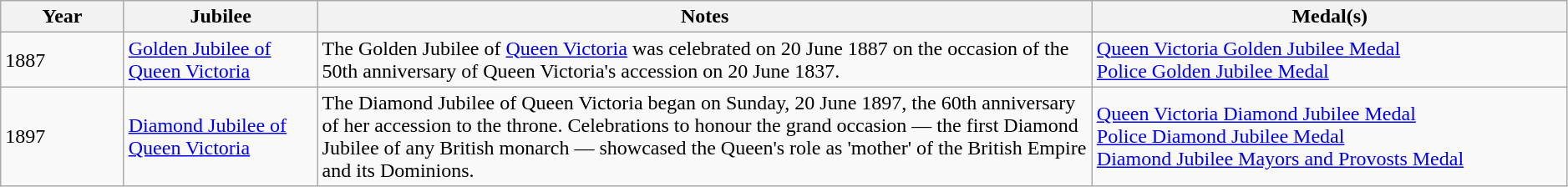<table class="wikitable" style="width:99%">
<tr>
<th style="width:7%;">Year</th>
<th style="width:11%;">Jubilee</th>
<th style="width:44%;">Notes</th>
<th style="width:27%;">Medal(s)</th>
</tr>
<tr>
<td>1887</td>
<td><a href='#'>Golden Jubilee of Queen Victoria</a></td>
<td>The Golden Jubilee of <a href='#'>Queen Victoria</a> was celebrated on 20 June 1887 on the occasion of the 50th anniversary of Queen Victoria's accession on 20 June 1837.</td>
<td> <a href='#'>Queen Victoria Golden Jubilee Medal</a><br> <a href='#'>Police Golden Jubilee Medal</a></td>
</tr>
<tr>
<td>1897</td>
<td><a href='#'>Diamond Jubilee of Queen Victoria</a></td>
<td>The Diamond Jubilee of Queen Victoria began on Sunday, 20 June 1897, the 60th anniversary of her accession to the throne. Celebrations to honour the grand occasion — the first Diamond Jubilee of any British monarch — showcased the Queen's role as 'mother' of the British Empire and its Dominions.</td>
<td> <a href='#'>Queen Victoria Diamond Jubilee Medal</a><br> <a href='#'>Police Diamond Jubilee Medal</a><br> <a href='#'>Diamond Jubilee Mayors and Provosts Medal</a></td>
</tr>
</table>
